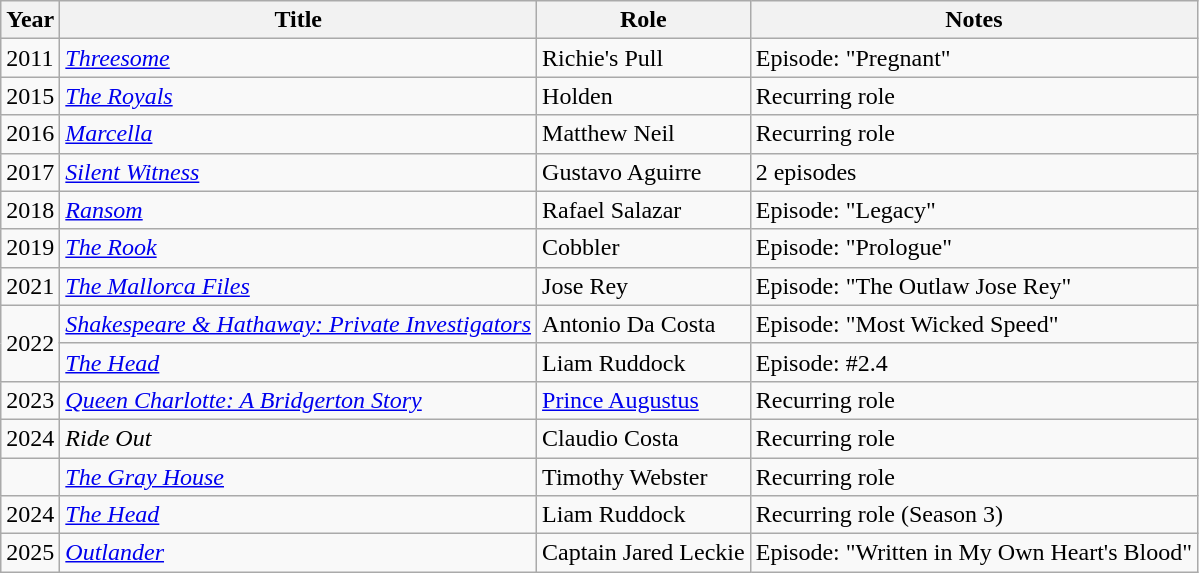<table class="wikitable sortable">
<tr>
<th>Year</th>
<th>Title</th>
<th>Role</th>
<th class="unsortable">Notes</th>
</tr>
<tr>
<td>2011</td>
<td><em><a href='#'>Threesome</a></em></td>
<td>Richie's Pull</td>
<td>Episode: "Pregnant"</td>
</tr>
<tr>
<td>2015</td>
<td><em><a href='#'>The Royals</a></em></td>
<td>Holden</td>
<td>Recurring role</td>
</tr>
<tr>
<td>2016</td>
<td><em><a href='#'>Marcella</a></em></td>
<td>Matthew Neil</td>
<td>Recurring role</td>
</tr>
<tr>
<td>2017</td>
<td><em><a href='#'>Silent Witness</a></em></td>
<td>Gustavo Aguirre</td>
<td>2 episodes</td>
</tr>
<tr>
<td>2018</td>
<td><em><a href='#'>Ransom</a></em></td>
<td>Rafael Salazar</td>
<td>Episode: "Legacy"</td>
</tr>
<tr>
<td>2019</td>
<td><em><a href='#'>The Rook</a></em></td>
<td>Cobbler</td>
<td>Episode: "Prologue"</td>
</tr>
<tr>
<td>2021</td>
<td><em><a href='#'>The Mallorca Files</a></em></td>
<td>Jose Rey</td>
<td>Episode: "The Outlaw Jose Rey"</td>
</tr>
<tr>
<td rowspan="2">2022</td>
<td><em><a href='#'>Shakespeare & Hathaway: Private Investigators</a></em></td>
<td>Antonio Da Costa</td>
<td>Episode: "Most Wicked Speed"</td>
</tr>
<tr>
<td><em><a href='#'>The Head</a></em></td>
<td>Liam Ruddock</td>
<td>Episode: #2.4</td>
</tr>
<tr>
<td>2023</td>
<td><em><a href='#'>Queen Charlotte: A Bridgerton Story</a></em></td>
<td><a href='#'>Prince Augustus</a></td>
<td>Recurring role</td>
</tr>
<tr>
<td>2024</td>
<td><em>Ride Out</em></td>
<td>Claudio Costa</td>
<td>Recurring role</td>
</tr>
<tr>
<td></td>
<td><em><a href='#'>The Gray House</a></em></td>
<td>Timothy Webster</td>
<td>Recurring role</td>
</tr>
<tr>
<td>2024</td>
<td><em><a href='#'>The Head</a></em></td>
<td>Liam Ruddock</td>
<td>Recurring role (Season 3)</td>
</tr>
<tr>
<td>2025</td>
<td><em><a href='#'>Outlander</a></em></td>
<td>Captain Jared Leckie</td>
<td>Episode: "Written in My Own Heart's Blood"</td>
</tr>
</table>
